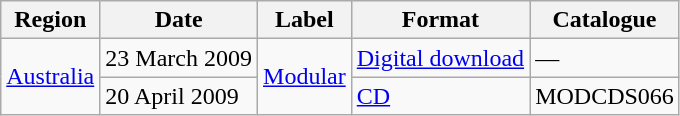<table class="wikitable">
<tr>
<th>Region</th>
<th>Date</th>
<th>Label</th>
<th>Format</th>
<th>Catalogue</th>
</tr>
<tr>
<td rowspan="2"><a href='#'>Australia</a></td>
<td>23 March 2009</td>
<td rowspan="2"><a href='#'>Modular</a></td>
<td><a href='#'>Digital download</a></td>
<td>—</td>
</tr>
<tr>
<td>20 April 2009</td>
<td><a href='#'>CD</a></td>
<td>MODCDS066</td>
</tr>
</table>
